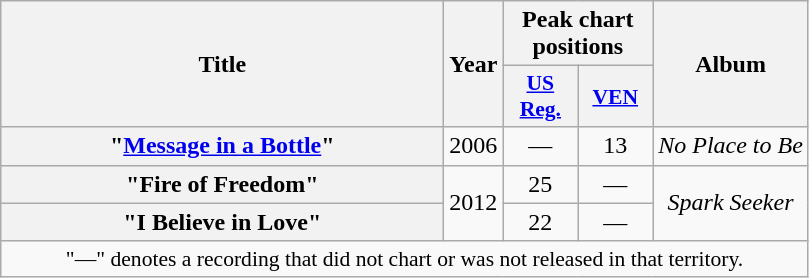<table class="wikitable plainrowheaders" style="text-align:center;">
<tr>
<th scope="col" rowspan="2" style="width:18em;">Title</th>
<th scope="col" rowspan="2">Year</th>
<th scope="col" colspan="2">Peak chart positions</th>
<th scope="col" rowspan="2">Album</th>
</tr>
<tr>
<th scope="col" style="width:3em;font-size:90%;"><a href='#'>US<br>Reg.</a><br></th>
<th scope="col" style="width:3em;font-size:90%;"><a href='#'>VEN</a><br></th>
</tr>
<tr>
<th scope="row">"<a href='#'>Message in a Bottle</a>"</th>
<td>2006</td>
<td>—</td>
<td>13</td>
<td><em>No Place to Be</em></td>
</tr>
<tr>
<th scope="row">"Fire of Freedom"</th>
<td rowspan="2">2012</td>
<td>25</td>
<td>—</td>
<td rowspan="2"><em>Spark Seeker</em></td>
</tr>
<tr>
<th scope="row">"I Believe in Love"</th>
<td>22</td>
<td>—</td>
</tr>
<tr>
<td colspan="5" style="font-size:90%">"—" denotes a recording that did not chart or was not released in that territory.</td>
</tr>
</table>
